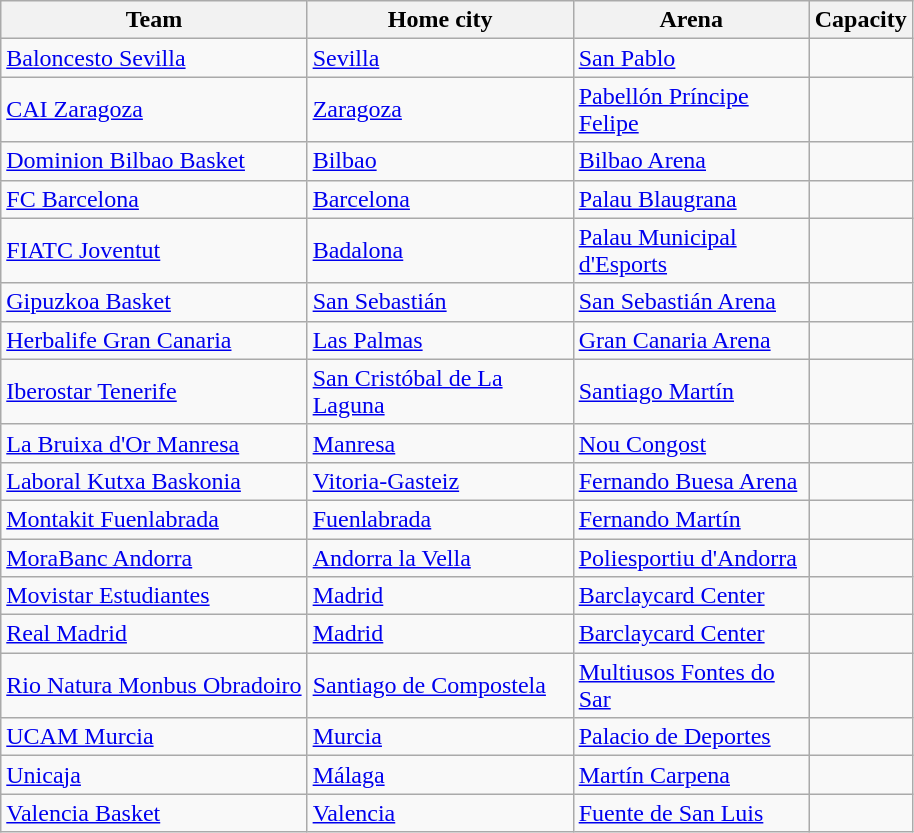<table class="wikitable sortable">
<tr>
<th>Team</th>
<th width=170>Home city</th>
<th width=150>Arena</th>
<th>Capacity</th>
</tr>
<tr>
<td><a href='#'>Baloncesto Sevilla</a></td>
<td><a href='#'>Sevilla</a></td>
<td><a href='#'>San Pablo</a></td>
<td style="text-align:center"></td>
</tr>
<tr>
<td><a href='#'>CAI Zaragoza</a></td>
<td><a href='#'>Zaragoza</a></td>
<td><a href='#'>Pabellón Príncipe Felipe</a></td>
<td style="text-align:center"></td>
</tr>
<tr>
<td><a href='#'>Dominion Bilbao Basket</a></td>
<td><a href='#'>Bilbao</a></td>
<td><a href='#'>Bilbao Arena</a></td>
<td style="text-align:center"></td>
</tr>
<tr>
<td><a href='#'>FC Barcelona</a></td>
<td><a href='#'>Barcelona</a></td>
<td><a href='#'>Palau Blaugrana</a></td>
<td style="text-align:center"></td>
</tr>
<tr>
<td><a href='#'>FIATC Joventut</a></td>
<td><a href='#'>Badalona</a></td>
<td><a href='#'>Palau Municipal d'Esports</a></td>
<td style="text-align:center"></td>
</tr>
<tr>
<td><a href='#'>Gipuzkoa Basket</a></td>
<td><a href='#'>San Sebastián</a></td>
<td><a href='#'>San Sebastián Arena</a></td>
<td style="text-align:center"></td>
</tr>
<tr>
<td><a href='#'>Herbalife Gran Canaria</a></td>
<td><a href='#'>Las Palmas</a></td>
<td><a href='#'>Gran Canaria Arena</a></td>
<td style="text-align:center"></td>
</tr>
<tr>
<td><a href='#'>Iberostar Tenerife</a></td>
<td><a href='#'>San Cristóbal de La Laguna</a></td>
<td><a href='#'>Santiago Martín</a></td>
<td style="text-align:center"></td>
</tr>
<tr>
<td><a href='#'>La Bruixa d'Or Manresa</a></td>
<td><a href='#'>Manresa</a></td>
<td><a href='#'>Nou Congost</a></td>
<td style="text-align:center"></td>
</tr>
<tr>
<td><a href='#'>Laboral Kutxa Baskonia</a></td>
<td><a href='#'>Vitoria-Gasteiz</a></td>
<td><a href='#'>Fernando Buesa Arena</a></td>
<td style="text-align:center"></td>
</tr>
<tr>
<td><a href='#'>Montakit Fuenlabrada</a></td>
<td><a href='#'>Fuenlabrada</a></td>
<td><a href='#'>Fernando Martín</a></td>
<td style="text-align:center"></td>
</tr>
<tr>
<td><a href='#'>MoraBanc Andorra</a></td>
<td><a href='#'>Andorra la Vella</a></td>
<td><a href='#'>Poliesportiu d'Andorra</a></td>
<td style="text-align:center"></td>
</tr>
<tr>
<td><a href='#'>Movistar Estudiantes</a></td>
<td><a href='#'>Madrid</a></td>
<td><a href='#'>Barclaycard Center</a></td>
<td style="text-align:center"></td>
</tr>
<tr>
<td><a href='#'>Real Madrid</a></td>
<td><a href='#'>Madrid</a></td>
<td><a href='#'>Barclaycard Center</a></td>
<td style="text-align:center"></td>
</tr>
<tr>
<td><a href='#'>Rio Natura Monbus Obradoiro</a></td>
<td><a href='#'>Santiago de Compostela</a></td>
<td><a href='#'>Multiusos Fontes do Sar</a></td>
<td style="text-align:center"></td>
</tr>
<tr>
<td><a href='#'>UCAM Murcia</a></td>
<td><a href='#'>Murcia</a></td>
<td><a href='#'>Palacio de Deportes</a></td>
<td style="text-align:center"></td>
</tr>
<tr>
<td><a href='#'>Unicaja</a></td>
<td><a href='#'>Málaga</a></td>
<td><a href='#'>Martín Carpena</a></td>
<td style="text-align:center"></td>
</tr>
<tr>
<td><a href='#'>Valencia Basket</a></td>
<td><a href='#'>Valencia</a></td>
<td><a href='#'>Fuente de San Luis</a></td>
<td style="text-align:center"></td>
</tr>
</table>
